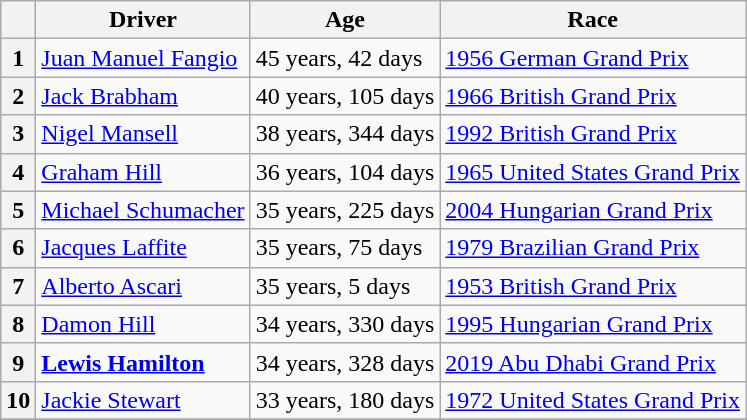<table class="wikitable">
<tr>
<th></th>
<th>Driver</th>
<th>Age</th>
<th>Race</th>
</tr>
<tr>
<th>1</th>
<td> <a href='#'>Juan Manuel Fangio</a></td>
<td>45 years, 42 days</td>
<td><a href='#'>1956 German Grand Prix</a></td>
</tr>
<tr>
<th>2</th>
<td> <a href='#'>Jack Brabham</a></td>
<td>40 years, 105 days</td>
<td><a href='#'>1966 British Grand Prix</a></td>
</tr>
<tr>
<th>3</th>
<td> <a href='#'>Nigel Mansell</a></td>
<td>38 years, 344 days</td>
<td><a href='#'>1992 British Grand Prix</a></td>
</tr>
<tr>
<th>4</th>
<td> <a href='#'>Graham Hill</a></td>
<td>36 years, 104 days</td>
<td><a href='#'>1965 United States Grand Prix</a></td>
</tr>
<tr>
<th>5</th>
<td> <a href='#'>Michael Schumacher</a></td>
<td>35 years, 225 days</td>
<td><a href='#'>2004 Hungarian Grand Prix</a></td>
</tr>
<tr>
<th>6</th>
<td> <a href='#'>Jacques Laffite</a></td>
<td>35 years, 75 days</td>
<td><a href='#'>1979 Brazilian Grand Prix</a></td>
</tr>
<tr>
<th>7</th>
<td> <a href='#'>Alberto Ascari</a></td>
<td>35 years, 5 days</td>
<td><a href='#'>1953 British Grand Prix</a></td>
</tr>
<tr>
<th>8</th>
<td> <a href='#'>Damon Hill</a></td>
<td>34 years, 330 days</td>
<td><a href='#'>1995 Hungarian Grand Prix</a></td>
</tr>
<tr>
<th>9</th>
<td> <strong><a href='#'>Lewis Hamilton</a></strong></td>
<td>34 years, 328 days</td>
<td><a href='#'>2019 Abu Dhabi Grand Prix</a></td>
</tr>
<tr>
<th>10</th>
<td> <a href='#'>Jackie Stewart</a></td>
<td>33 years, 180 days</td>
<td><a href='#'>1972 United States Grand Prix</a></td>
</tr>
<tr>
</tr>
</table>
